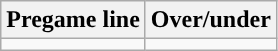<table class="wikitable">
<tr align="center">
<th>Pregame line</th>
<th>Over/under</th>
</tr>
<tr align="center">
<td></td>
<td></td>
</tr>
</table>
